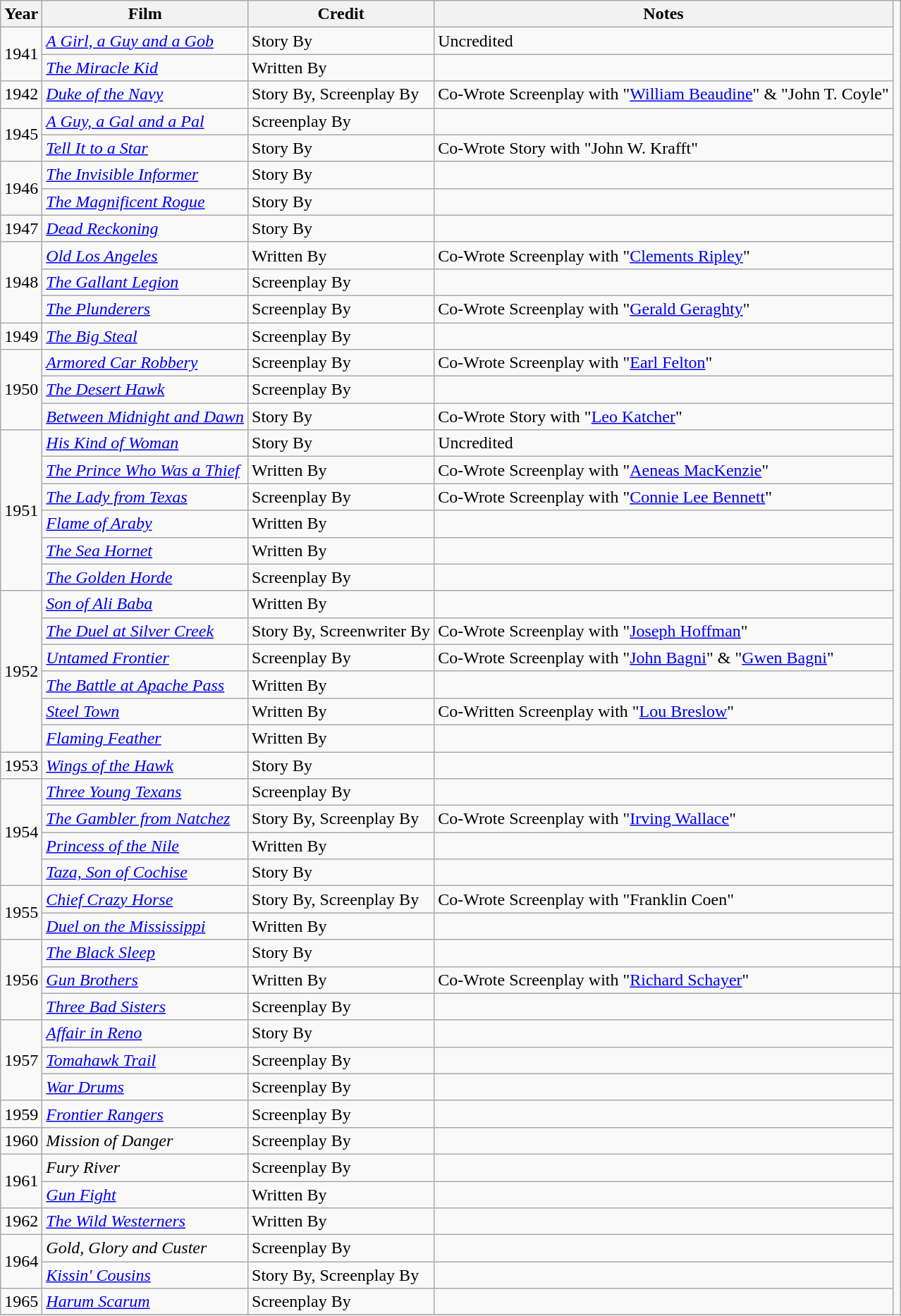<table class="wikitable">
<tr>
<th>Year</th>
<th>Film</th>
<th>Credit</th>
<th>Notes</th>
</tr>
<tr>
<td rowspan=2>1941</td>
<td><em><a href='#'>A Girl, a Guy and a Gob</a></em></td>
<td>Story By</td>
<td>Uncredited</td>
</tr>
<tr>
<td><em><a href='#'>The Miracle Kid</a></em></td>
<td>Written By</td>
<td></td>
</tr>
<tr>
<td>1942</td>
<td><em><a href='#'>Duke of the Navy</a></em></td>
<td>Story By, Screenplay By</td>
<td>Co-Wrote Screenplay with "<a href='#'>William Beaudine</a>" & "John T. Coyle"</td>
</tr>
<tr>
<td rowspan=2>1945</td>
<td><em><a href='#'>A Guy, a Gal and a Pal</a></em></td>
<td>Screenplay By</td>
<td></td>
</tr>
<tr>
<td><em><a href='#'>Tell It to a Star</a></em></td>
<td>Story By</td>
<td>Co-Wrote Story with "John W. Krafft"</td>
</tr>
<tr>
<td rowspan=2>1946</td>
<td><em><a href='#'>The Invisible Informer</a></em></td>
<td>Story By</td>
<td></td>
</tr>
<tr>
<td><em><a href='#'>The Magnificent Rogue</a></em></td>
<td>Story By</td>
<td></td>
</tr>
<tr>
<td>1947</td>
<td><em><a href='#'>Dead Reckoning</a></em></td>
<td>Story By</td>
<td></td>
</tr>
<tr>
<td rowspan=3>1948</td>
<td><em><a href='#'>Old Los Angeles</a></em></td>
<td>Written By</td>
<td>Co-Wrote Screenplay with "<a href='#'>Clements Ripley</a>"</td>
</tr>
<tr>
<td><em><a href='#'>The Gallant Legion</a></em></td>
<td>Screenplay By</td>
<td></td>
</tr>
<tr>
<td><em><a href='#'>The Plunderers</a></em></td>
<td>Screenplay By</td>
<td>Co-Wrote Screenplay with "<a href='#'>Gerald Geraghty</a>"</td>
</tr>
<tr>
<td>1949</td>
<td><em><a href='#'>The Big Steal</a></em></td>
<td>Screenplay By</td>
<td></td>
</tr>
<tr>
<td rowspan=3>1950</td>
<td><em><a href='#'>Armored Car Robbery</a></em></td>
<td>Screenplay By</td>
<td>Co-Wrote Screenplay with "<a href='#'>Earl Felton</a>"</td>
</tr>
<tr>
<td><em><a href='#'>The Desert Hawk</a></em></td>
<td>Screenplay By</td>
<td></td>
</tr>
<tr>
<td><em><a href='#'>Between Midnight and Dawn</a></em></td>
<td>Story By</td>
<td>Co-Wrote Story with "<a href='#'>Leo Katcher</a>"</td>
</tr>
<tr>
<td rowspan=6>1951</td>
<td><em><a href='#'>His Kind of Woman</a></em></td>
<td>Story By</td>
<td>Uncredited</td>
</tr>
<tr>
<td><em><a href='#'>The Prince Who Was a Thief</a></em></td>
<td>Written By</td>
<td>Co-Wrote Screenplay with "<a href='#'>Aeneas MacKenzie</a>"</td>
</tr>
<tr>
<td><em><a href='#'>The Lady from Texas</a></em></td>
<td>Screenplay By</td>
<td>Co-Wrote Screenplay with "<a href='#'>Connie Lee Bennett</a>"</td>
</tr>
<tr>
<td><em><a href='#'>Flame of Araby</a></em></td>
<td>Written By</td>
<td></td>
</tr>
<tr>
<td><em><a href='#'>The Sea Hornet</a></em></td>
<td>Written By</td>
<td></td>
</tr>
<tr>
<td><em><a href='#'>The Golden Horde</a></em></td>
<td>Screenplay By</td>
<td></td>
</tr>
<tr>
<td rowspan=6>1952</td>
<td><em><a href='#'>Son of Ali Baba</a></em></td>
<td>Written By</td>
<td></td>
</tr>
<tr>
<td><em><a href='#'>The Duel at Silver Creek</a></em></td>
<td>Story By, Screenwriter By</td>
<td>Co-Wrote Screenplay with "<a href='#'>Joseph Hoffman</a>"</td>
</tr>
<tr>
<td><em><a href='#'>Untamed Frontier</a></em></td>
<td>Screenplay By</td>
<td>Co-Wrote Screenplay with "<a href='#'>John Bagni</a>" & "<a href='#'>Gwen Bagni</a>"</td>
</tr>
<tr>
<td><em><a href='#'>The Battle at Apache Pass</a></em></td>
<td>Written By</td>
<td></td>
</tr>
<tr>
<td><em><a href='#'>Steel Town</a></em></td>
<td>Written By</td>
<td>Co-Written Screenplay with "<a href='#'>Lou Breslow</a>"</td>
</tr>
<tr>
<td><em><a href='#'>Flaming Feather</a></em></td>
<td>Written By</td>
<td></td>
</tr>
<tr>
<td>1953</td>
<td><em><a href='#'>Wings of the Hawk</a></em></td>
<td>Story By</td>
<td></td>
</tr>
<tr>
<td rowspan=4>1954</td>
<td><em><a href='#'>Three Young Texans</a></em></td>
<td>Screenplay By</td>
<td></td>
</tr>
<tr>
<td><em><a href='#'>The Gambler from Natchez</a></em></td>
<td>Story By, Screenplay By</td>
<td>Co-Wrote Screenplay with "<a href='#'>Irving Wallace</a>"</td>
</tr>
<tr>
<td><em><a href='#'>Princess of the Nile</a></em></td>
<td>Written By</td>
<td></td>
</tr>
<tr>
<td><em><a href='#'>Taza, Son of Cochise</a></em></td>
<td>Story By</td>
<td></td>
</tr>
<tr>
<td rowspan=2>1955</td>
<td><em><a href='#'>Chief Crazy Horse</a></em></td>
<td>Story By, Screenplay By</td>
<td>Co-Wrote Screenplay with "Franklin Coen"</td>
</tr>
<tr>
<td><em><a href='#'>Duel on the Mississippi</a></em></td>
<td>Written By</td>
<td></td>
</tr>
<tr>
<td rowspan=3>1956</td>
<td><em><a href='#'>The Black Sleep</a></em></td>
<td>Story By</td>
<td></td>
</tr>
<tr>
<td><em><a href='#'>Gun Brothers</a></em></td>
<td>Written By</td>
<td>Co-Wrote Screenplay with "<a href='#'>Richard Schayer</a>"</td>
<td></td>
</tr>
<tr>
<td><em><a href='#'>Three Bad Sisters</a></em></td>
<td>Screenplay By</td>
<td></td>
</tr>
<tr>
<td rowspan=3>1957</td>
<td><em><a href='#'>Affair in Reno</a></em></td>
<td>Story By</td>
<td></td>
</tr>
<tr>
<td><em><a href='#'>Tomahawk Trail</a></em></td>
<td>Screenplay By</td>
<td></td>
</tr>
<tr>
<td><em><a href='#'>War Drums</a></em></td>
<td>Screenplay By</td>
<td></td>
</tr>
<tr>
<td>1959</td>
<td><em><a href='#'>Frontier Rangers</a></em></td>
<td>Screenplay By</td>
<td></td>
</tr>
<tr>
<td>1960</td>
<td><em>Mission of Danger</em></td>
<td>Screenplay By</td>
<td></td>
</tr>
<tr>
<td rowspan=2>1961</td>
<td><em>Fury River</em></td>
<td>Screenplay By</td>
<td></td>
</tr>
<tr>
<td><em><a href='#'>Gun Fight</a></em></td>
<td>Written By</td>
<td></td>
</tr>
<tr>
<td>1962</td>
<td><em><a href='#'>The Wild Westerners</a></em></td>
<td>Written By</td>
<td></td>
</tr>
<tr>
<td rowspan=2>1964</td>
<td><em>Gold, Glory and Custer</em></td>
<td>Screenplay By</td>
<td></td>
</tr>
<tr>
<td><em><a href='#'>Kissin' Cousins</a></em></td>
<td>Story By, Screenplay By</td>
<td></td>
</tr>
<tr>
<td>1965</td>
<td><em><a href='#'>Harum Scarum</a></em></td>
<td>Screenplay By</td>
<td></td>
</tr>
<tr>
</tr>
</table>
